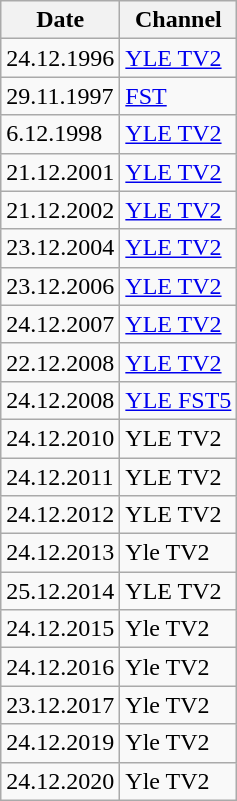<table class="wikitable">
<tr>
<th>Date</th>
<th>Channel</th>
</tr>
<tr>
<td>24.12.1996</td>
<td><a href='#'>YLE TV2</a></td>
</tr>
<tr>
<td>29.11.1997</td>
<td><a href='#'>FST</a></td>
</tr>
<tr>
<td>6.12.1998</td>
<td><a href='#'>YLE TV2</a></td>
</tr>
<tr>
<td>21.12.2001</td>
<td><a href='#'>YLE TV2</a></td>
</tr>
<tr>
<td>21.12.2002</td>
<td><a href='#'>YLE TV2</a></td>
</tr>
<tr>
<td>23.12.2004</td>
<td><a href='#'>YLE TV2</a></td>
</tr>
<tr>
<td>23.12.2006</td>
<td><a href='#'>YLE TV2</a></td>
</tr>
<tr>
<td>24.12.2007</td>
<td><a href='#'>YLE TV2</a></td>
</tr>
<tr>
<td>22.12.2008</td>
<td><a href='#'>YLE TV2</a></td>
</tr>
<tr>
<td>24.12.2008</td>
<td><a href='#'>YLE FST5</a></td>
</tr>
<tr>
<td>24.12.2010</td>
<td>YLE TV2</td>
</tr>
<tr>
<td>24.12.2011</td>
<td>YLE TV2</td>
</tr>
<tr>
<td>24.12.2012</td>
<td>YLE TV2</td>
</tr>
<tr>
<td>24.12.2013</td>
<td>Yle TV2</td>
</tr>
<tr>
<td>25.12.2014</td>
<td>YLE TV2</td>
</tr>
<tr>
<td>24.12.2015</td>
<td>Yle TV2</td>
</tr>
<tr>
<td>24.12.2016</td>
<td>Yle TV2</td>
</tr>
<tr>
<td>23.12.2017</td>
<td>Yle TV2</td>
</tr>
<tr>
<td>24.12.2019</td>
<td>Yle TV2</td>
</tr>
<tr>
<td>24.12.2020</td>
<td>Yle TV2</td>
</tr>
</table>
